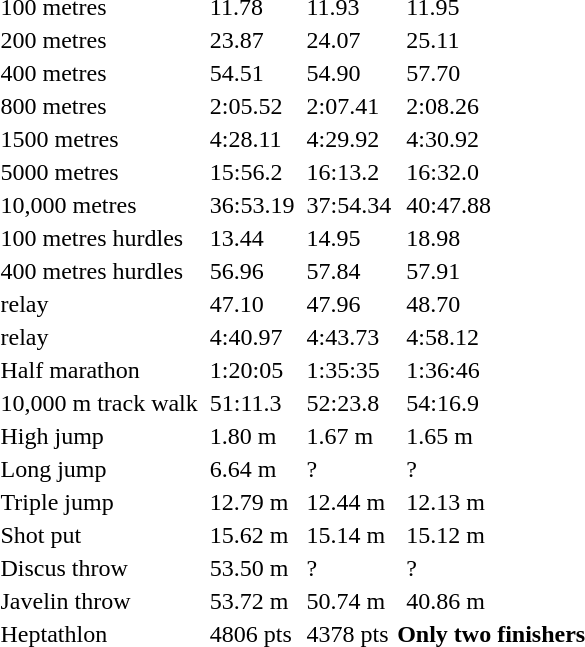<table>
<tr>
<td>100 metres</td>
<td></td>
<td>11.78</td>
<td></td>
<td>11.93</td>
<td></td>
<td>11.95</td>
</tr>
<tr>
<td>200 metres</td>
<td></td>
<td>23.87</td>
<td></td>
<td>24.07</td>
<td></td>
<td>25.11</td>
</tr>
<tr>
<td>400 metres</td>
<td></td>
<td>54.51</td>
<td></td>
<td>54.90</td>
<td></td>
<td>57.70</td>
</tr>
<tr>
<td>800 metres</td>
<td></td>
<td>2:05.52</td>
<td></td>
<td>2:07.41</td>
<td></td>
<td>2:08.26</td>
</tr>
<tr>
<td>1500 metres</td>
<td></td>
<td>4:28.11</td>
<td></td>
<td>4:29.92</td>
<td></td>
<td>4:30.92</td>
</tr>
<tr>
<td>5000 metres</td>
<td></td>
<td>15:56.2</td>
<td></td>
<td>16:13.2</td>
<td></td>
<td>16:32.0</td>
</tr>
<tr>
<td>10,000 metres</td>
<td></td>
<td>36:53.19</td>
<td></td>
<td>37:54.34</td>
<td></td>
<td>40:47.88</td>
</tr>
<tr>
<td>100 metres hurdles</td>
<td></td>
<td>13.44</td>
<td></td>
<td>14.95</td>
<td></td>
<td>18.98</td>
</tr>
<tr>
<td>400 metres hurdles</td>
<td></td>
<td>56.96</td>
<td></td>
<td>57.84</td>
<td></td>
<td>57.91</td>
</tr>
<tr>
<td> relay</td>
<td></td>
<td>47.10</td>
<td></td>
<td>47.96</td>
<td></td>
<td>48.70</td>
</tr>
<tr>
<td> relay</td>
<td></td>
<td>4:40.97</td>
<td></td>
<td>4:43.73</td>
<td></td>
<td>4:58.12</td>
</tr>
<tr>
<td>Half marathon</td>
<td></td>
<td>1:20:05</td>
<td></td>
<td>1:35:35</td>
<td></td>
<td>1:36:46</td>
</tr>
<tr>
<td>10,000 m track walk</td>
<td></td>
<td>51:11.3</td>
<td></td>
<td>52:23.8</td>
<td></td>
<td>54:16.9</td>
</tr>
<tr>
<td>High jump</td>
<td></td>
<td>1.80 m</td>
<td></td>
<td>1.67 m</td>
<td></td>
<td>1.65 m</td>
</tr>
<tr>
<td>Long jump</td>
<td></td>
<td>6.64 m</td>
<td></td>
<td>?</td>
<td></td>
<td>?</td>
</tr>
<tr>
<td>Triple jump</td>
<td></td>
<td>12.79 m</td>
<td></td>
<td>12.44 m</td>
<td></td>
<td>12.13 m</td>
</tr>
<tr>
<td>Shot put</td>
<td></td>
<td>15.62 m</td>
<td></td>
<td>15.14 m</td>
<td></td>
<td>15.12 m</td>
</tr>
<tr>
<td>Discus throw</td>
<td></td>
<td>53.50 m</td>
<td></td>
<td>?</td>
<td></td>
<td>?</td>
</tr>
<tr>
<td>Javelin throw</td>
<td></td>
<td>53.72 m</td>
<td></td>
<td>50.74 m</td>
<td></td>
<td>40.86 m</td>
</tr>
<tr>
<td>Heptathlon</td>
<td></td>
<td>4806 pts</td>
<td></td>
<td>4378 pts</td>
<th colspan=2>Only two finishers</th>
</tr>
</table>
